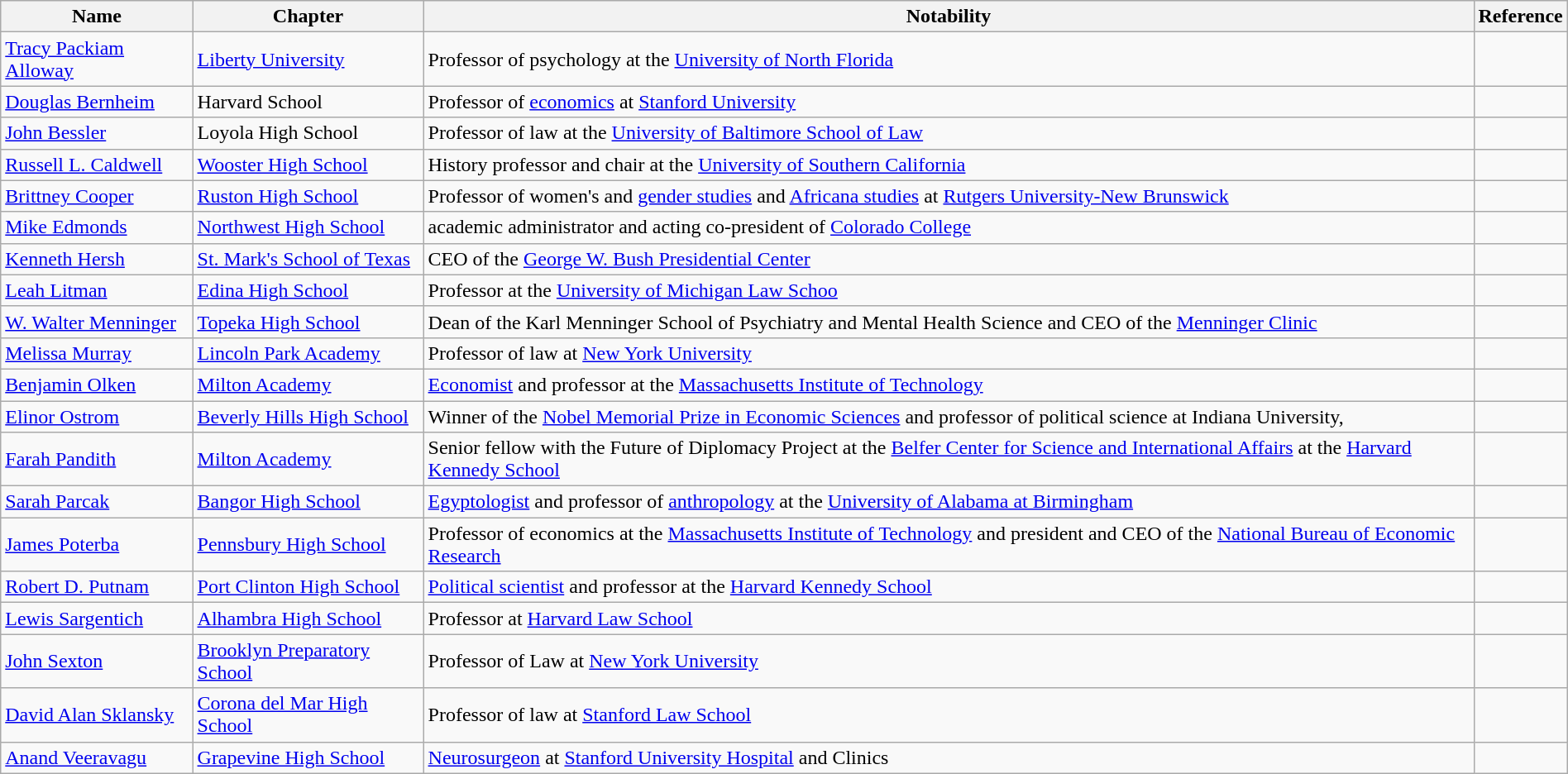<table class="wikitable sortable" style="width:100%;">
<tr>
<th>Name</th>
<th>Chapter</th>
<th>Notability</th>
<th>Reference</th>
</tr>
<tr>
<td><a href='#'>Tracy Packiam Alloway</a></td>
<td><a href='#'>Liberty University</a></td>
<td>Professor of psychology at the <a href='#'>University of North Florida</a></td>
<td></td>
</tr>
<tr>
<td><a href='#'>Douglas Bernheim</a></td>
<td>Harvard School</td>
<td>Professor of <a href='#'>economics</a> at <a href='#'>Stanford University</a></td>
<td></td>
</tr>
<tr>
<td><a href='#'>John Bessler</a></td>
<td>Loyola High School</td>
<td>Professor of law at the <a href='#'>University of Baltimore School of Law</a></td>
<td></td>
</tr>
<tr>
<td><a href='#'>Russell L. Caldwell</a></td>
<td><a href='#'>Wooster High School</a></td>
<td>History professor and chair at the <a href='#'>University of Southern California</a></td>
<td></td>
</tr>
<tr>
<td><a href='#'>Brittney Cooper</a></td>
<td><a href='#'>Ruston High School</a></td>
<td>Professor of women's and <a href='#'>gender studies</a> and <a href='#'>Africana studies</a> at <a href='#'>Rutgers University-New Brunswick</a></td>
<td></td>
</tr>
<tr>
<td><a href='#'>Mike Edmonds</a></td>
<td><a href='#'>Northwest High School</a></td>
<td>academic administrator and acting co-president of <a href='#'>Colorado College</a></td>
<td></td>
</tr>
<tr>
<td><a href='#'>Kenneth Hersh</a></td>
<td><a href='#'>St. Mark's School of Texas</a></td>
<td>CEO of the <a href='#'>George W. Bush Presidential Center</a></td>
<td></td>
</tr>
<tr>
<td><a href='#'>Leah Litman</a></td>
<td><a href='#'>Edina High School</a></td>
<td>Professor at the <a href='#'>University of Michigan Law Schoo</a></td>
<td></td>
</tr>
<tr>
<td><a href='#'>W. Walter Menninger</a></td>
<td><a href='#'>Topeka High School</a></td>
<td>Dean of the Karl Menninger School of Psychiatry and Mental Health Science and CEO of the <a href='#'>Menninger Clinic</a></td>
<td></td>
</tr>
<tr>
<td><a href='#'>Melissa Murray</a></td>
<td><a href='#'>Lincoln Park Academy</a></td>
<td>Professor of law at <a href='#'>New York University</a></td>
<td></td>
</tr>
<tr>
<td><a href='#'>Benjamin Olken</a></td>
<td><a href='#'>Milton Academy</a></td>
<td><a href='#'>Economist</a> and professor at the <a href='#'>Massachusetts Institute of Technology</a></td>
<td></td>
</tr>
<tr>
<td><a href='#'>Elinor Ostrom</a></td>
<td><a href='#'>Beverly Hills High School</a></td>
<td>Winner of the <a href='#'>Nobel Memorial Prize in Economic Sciences</a> and professor of political science at Indiana University,</td>
<td></td>
</tr>
<tr>
<td><a href='#'>Farah Pandith</a></td>
<td><a href='#'>Milton Academy</a></td>
<td>Senior fellow with the Future of Diplomacy Project at the <a href='#'>Belfer Center for Science and International Affairs</a> at the <a href='#'>Harvard Kennedy School</a></td>
<td></td>
</tr>
<tr>
<td><a href='#'>Sarah Parcak</a></td>
<td><a href='#'>Bangor High School</a></td>
<td><a href='#'>Egyptologist</a> and professor of <a href='#'>anthropology</a> at the <a href='#'>University of Alabama at Birmingham</a></td>
<td></td>
</tr>
<tr>
<td><a href='#'>James Poterba</a></td>
<td><a href='#'>Pennsbury High School</a></td>
<td>Professor of economics at the <a href='#'>Massachusetts Institute of Technology</a> and president and CEO of the <a href='#'>National Bureau of Economic Research</a></td>
<td></td>
</tr>
<tr>
<td><a href='#'>Robert D. Putnam</a></td>
<td><a href='#'>Port Clinton High School</a></td>
<td><a href='#'>Political scientist</a> and professor at the <a href='#'>Harvard Kennedy School</a></td>
<td></td>
</tr>
<tr>
<td><a href='#'>Lewis Sargentich</a></td>
<td><a href='#'>Alhambra High School</a></td>
<td>Professor at <a href='#'>Harvard Law School</a></td>
<td></td>
</tr>
<tr>
<td><a href='#'>John Sexton</a></td>
<td><a href='#'>Brooklyn Preparatory School</a></td>
<td>Professor of Law at <a href='#'>New York University</a></td>
<td></td>
</tr>
<tr>
<td><a href='#'>David Alan Sklansky</a></td>
<td><a href='#'>Corona del Mar High School</a></td>
<td>Professor of law at <a href='#'>Stanford Law School</a></td>
<td></td>
</tr>
<tr>
<td><a href='#'>Anand Veeravagu</a></td>
<td><a href='#'>Grapevine High School</a></td>
<td><a href='#'>Neurosurgeon</a> at <a href='#'>Stanford University Hospital</a> and Clinics</td>
<td></td>
</tr>
</table>
